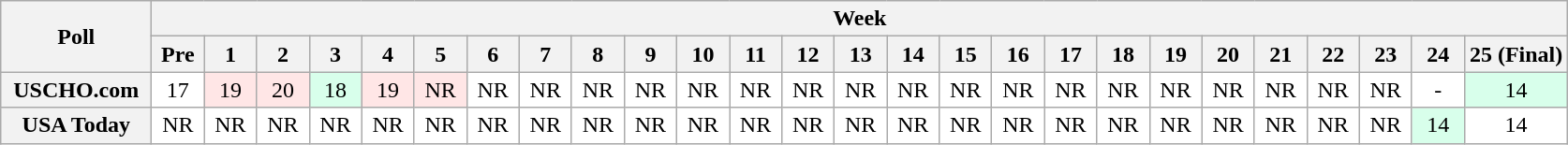<table class="wikitable" style="white-space:nowrap;">
<tr>
<th scope="col" width="100" rowspan="2">Poll</th>
<th colspan="30">Week</th>
</tr>
<tr>
<th scope="col" width="30">Pre</th>
<th scope="col" width="30">1</th>
<th scope="col" width="30">2</th>
<th scope="col" width="30">3</th>
<th scope="col" width="30">4</th>
<th scope="col" width="30">5</th>
<th scope="col" width="30">6</th>
<th scope="col" width="30">7</th>
<th scope="col" width="30">8</th>
<th scope="col" width="30">9</th>
<th scope="col" width="30">10</th>
<th scope="col" width="30">11</th>
<th scope="col" width="30">12</th>
<th scope="col" width="30">13</th>
<th scope="col" width="30">14</th>
<th scope="col" width="30">15</th>
<th scope="col" width="30">16</th>
<th scope="col" width="30">17</th>
<th scope="col" width="30">18</th>
<th scope="col" width="30">19</th>
<th scope="col" width="30">20</th>
<th scope="col" width="30">21</th>
<th scope="col" width="30">22</th>
<th scope="col" width="30">23</th>
<th scope="col" width="30">24</th>
<th scope="col" width="30">25 (Final)</th>
</tr>
<tr style="text-align:center;">
<th>USCHO.com</th>
<td bgcolor=FFFFFF>17</td>
<td bgcolor=FFE6E6>19</td>
<td bgcolor=FFE6E6>20</td>
<td bgcolor=D8FFEB>18</td>
<td bgcolor=FFE6E6>19</td>
<td bgcolor=FFE6E6>NR</td>
<td bgcolor=FFFFFF>NR</td>
<td bgcolor=FFFFFF>NR</td>
<td bgcolor=FFFFFF>NR</td>
<td bgcolor=FFFFFF>NR</td>
<td bgcolor=FFFFFF>NR</td>
<td bgcolor=FFFFFF>NR</td>
<td bgcolor=FFFFFF>NR</td>
<td bgcolor=FFFFFF>NR</td>
<td bgcolor=FFFFFF>NR</td>
<td bgcolor=FFFFFF>NR</td>
<td bgcolor=FFFFFF>NR</td>
<td bgcolor=FFFFFF>NR</td>
<td bgcolor=FFFFFF>NR</td>
<td bgcolor=FFFFFF>NR</td>
<td bgcolor=FFFFFF>NR</td>
<td bgcolor=FFFFFF>NR</td>
<td bgcolor=FFFFFF>NR</td>
<td bgcolor=FFFFFF>NR</td>
<td bgcolor=FFFFFF>-</td>
<td bgcolor=D8FFEB>14</td>
</tr>
<tr style="text-align:center;">
<th>USA Today</th>
<td bgcolor=FFFFFF>NR</td>
<td bgcolor=FFFFFF>NR</td>
<td bgcolor=FFFFFF>NR</td>
<td bgcolor=FFFFFF>NR</td>
<td bgcolor=FFFFFF>NR</td>
<td bgcolor=FFFFFF>NR</td>
<td bgcolor=FFFFFF>NR</td>
<td bgcolor=FFFFFF>NR</td>
<td bgcolor=FFFFFF>NR</td>
<td bgcolor=FFFFFF>NR</td>
<td bgcolor=FFFFFF>NR</td>
<td bgcolor=FFFFFF>NR</td>
<td bgcolor=FFFFFF>NR</td>
<td bgcolor=FFFFFF>NR</td>
<td bgcolor=FFFFFF>NR</td>
<td bgcolor=FFFFFF>NR</td>
<td bgcolor=FFFFFF>NR</td>
<td bgcolor=FFFFFF>NR</td>
<td bgcolor=FFFFFF>NR</td>
<td bgcolor=FFFFFF>NR</td>
<td bgcolor=FFFFFF>NR</td>
<td bgcolor=FFFFFF>NR</td>
<td bgcolor=FFFFFF>NR</td>
<td bgcolor=FFFFFF>NR</td>
<td bgcolor=D8FFEB>14</td>
<td bgcolor=FFFFFF>14</td>
</tr>
</table>
